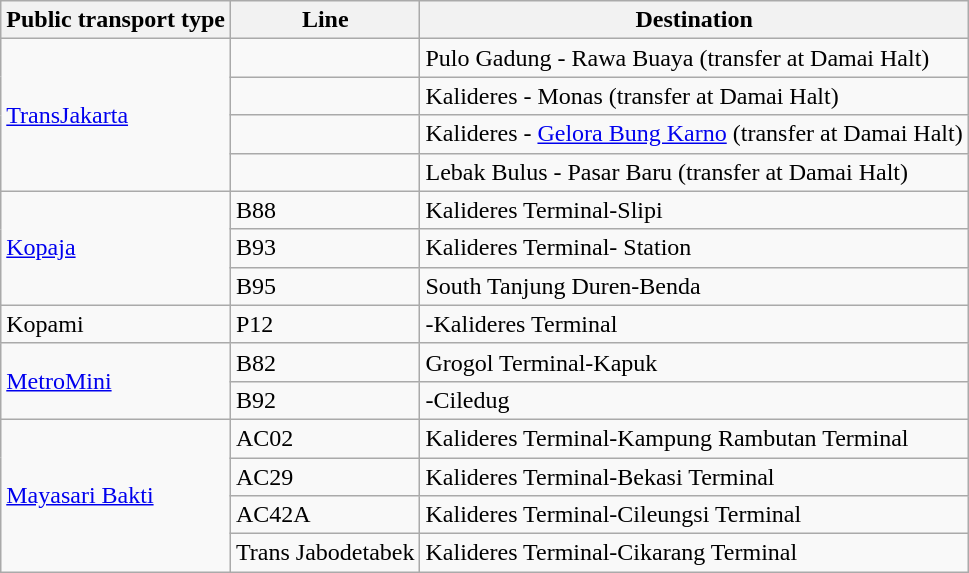<table class="wikitable">
<tr>
<th>Public transport type</th>
<th>Line</th>
<th>Destination</th>
</tr>
<tr>
<td rowspan="4"><a href='#'>TransJakarta</a></td>
<td></td>
<td>Pulo Gadung - Rawa Buaya (transfer at Damai Halt)</td>
</tr>
<tr>
<td></td>
<td>Kalideres - Monas (transfer at Damai Halt)</td>
</tr>
<tr>
<td></td>
<td>Kalideres - <a href='#'>Gelora Bung Karno</a> (transfer at Damai Halt)</td>
</tr>
<tr>
<td></td>
<td>Lebak Bulus - Pasar Baru (transfer at Damai Halt)</td>
</tr>
<tr>
<td rowspan="3"><a href='#'>Kopaja</a></td>
<td>B88</td>
<td>Kalideres Terminal-Slipi</td>
</tr>
<tr>
<td>B93</td>
<td>Kalideres Terminal- Station</td>
</tr>
<tr>
<td>B95</td>
<td>South Tanjung Duren-Benda</td>
</tr>
<tr>
<td>Kopami</td>
<td>P12</td>
<td>-Kalideres Terminal</td>
</tr>
<tr>
<td rowspan="2"><a href='#'>MetroMini</a></td>
<td>B82</td>
<td>Grogol Terminal-Kapuk</td>
</tr>
<tr>
<td>B92</td>
<td>-Ciledug</td>
</tr>
<tr>
<td rowspan="4"><a href='#'>Mayasari Bakti</a></td>
<td>AC02</td>
<td>Kalideres Terminal-Kampung Rambutan Terminal</td>
</tr>
<tr>
<td>AC29</td>
<td>Kalideres Terminal-Bekasi Terminal</td>
</tr>
<tr>
<td>AC42A</td>
<td>Kalideres Terminal-Cileungsi Terminal</td>
</tr>
<tr>
<td>Trans Jabodetabek</td>
<td>Kalideres Terminal-Cikarang Terminal</td>
</tr>
</table>
